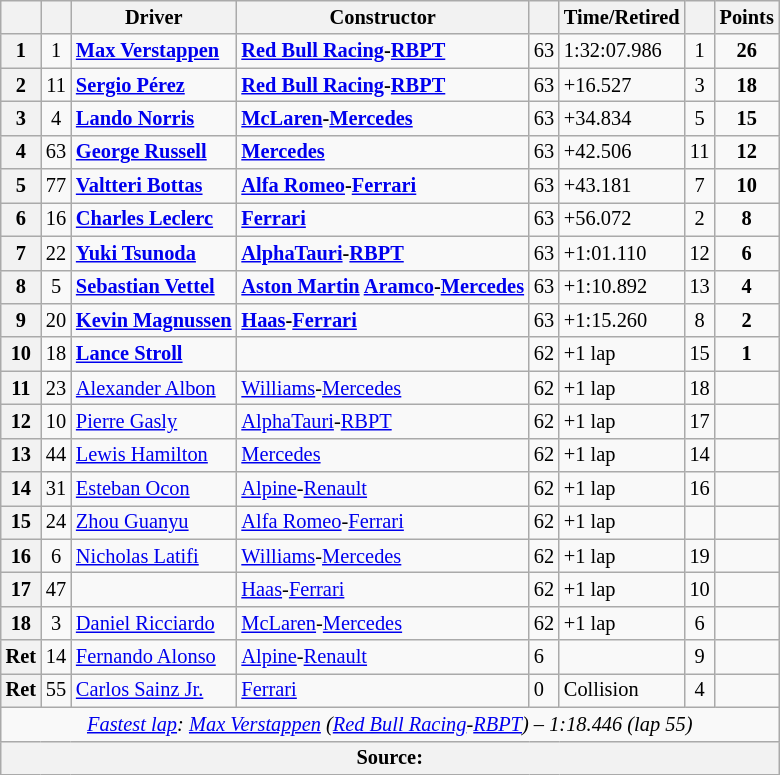<table class="wikitable sortable" style="font-size: 85%;">
<tr>
<th scope="col"></th>
<th scope="col"></th>
<th scope="col">Driver</th>
<th scope="col">Constructor</th>
<th class="unsortable" scope="col"></th>
<th class="unsortable" scope="col">Time/Retired</th>
<th scope="col"></th>
<th scope="col">Points</th>
</tr>
<tr>
<th>1</th>
<td align="center">1</td>
<td data-sort-value="ver"> <strong><a href='#'>Max Verstappen</a></strong></td>
<td><strong><a href='#'>Red Bull Racing</a>-<a href='#'>RBPT</a></strong></td>
<td>63</td>
<td>1:32:07.986</td>
<td align="center">1</td>
<td align="center"><strong>26</strong></td>
</tr>
<tr>
<th>2</th>
<td align="center">11</td>
<td data-sort-value="per"> <strong><a href='#'>Sergio Pérez</a></strong></td>
<td><strong><a href='#'>Red Bull Racing</a>-<a href='#'>RBPT</a></strong></td>
<td>63</td>
<td>+16.527</td>
<td align="center">3</td>
<td align="center"><strong>18</strong></td>
</tr>
<tr>
<th>3</th>
<td align="center">4</td>
<td data-sort-value="nor"> <strong><a href='#'>Lando Norris</a></strong></td>
<td><strong><a href='#'>McLaren</a>-<a href='#'>Mercedes</a></strong></td>
<td>63</td>
<td>+34.834</td>
<td align="center">5</td>
<td align="center"><strong>15</strong></td>
</tr>
<tr>
<th>4</th>
<td align="center">63</td>
<td data-sort-value="rus"> <strong><a href='#'>George Russell</a></strong></td>
<td><strong><a href='#'>Mercedes</a></strong></td>
<td>63</td>
<td>+42.506</td>
<td align="center">11</td>
<td align="center"><strong>12</strong></td>
</tr>
<tr>
<th>5</th>
<td align="center">77</td>
<td data-sort-value="bot"> <strong><a href='#'>Valtteri Bottas</a></strong></td>
<td><strong><a href='#'>Alfa Romeo</a>-<a href='#'>Ferrari</a></strong></td>
<td>63</td>
<td>+43.181</td>
<td align="center">7</td>
<td align="center"><strong>10</strong></td>
</tr>
<tr>
<th>6</th>
<td align="center">16</td>
<td data-sort-value="lec"> <strong><a href='#'>Charles Leclerc</a></strong></td>
<td><strong><a href='#'>Ferrari</a></strong></td>
<td>63</td>
<td>+56.072</td>
<td align="center">2</td>
<td align="center"><strong>8</strong></td>
</tr>
<tr>
<th>7</th>
<td align="center">22</td>
<td data-sort-value="tsu"> <strong><a href='#'>Yuki Tsunoda</a></strong></td>
<td><strong><a href='#'>AlphaTauri</a>-<a href='#'>RBPT</a></strong></td>
<td>63</td>
<td>+1:01.110</td>
<td align="center">12</td>
<td align="center"><strong>6</strong></td>
</tr>
<tr>
<th>8</th>
<td style="text-align:center">5</td>
<td data-sort-value="vet"> <strong><a href='#'>Sebastian Vettel</a></strong></td>
<td><strong><a href='#'>Aston Martin</a> <a href='#'>Aramco</a>-<a href='#'>Mercedes</a></strong></td>
<td>63</td>
<td>+1:10.892</td>
<td style="text-align:center">13</td>
<td align="center"><strong>4</strong></td>
</tr>
<tr>
<th>9</th>
<td align="center">20</td>
<td data-sort-value="mag"> <strong><a href='#'>Kevin Magnussen</a></strong></td>
<td><strong><a href='#'>Haas</a>-<a href='#'>Ferrari</a></strong></td>
<td>63</td>
<td>+1:15.260</td>
<td align="center">8</td>
<td align="center"><strong>2</strong></td>
</tr>
<tr>
<th>10</th>
<td align="center">18</td>
<td data-sort-value="str"> <strong><a href='#'>Lance Stroll</a></strong></td>
<td></td>
<td>62</td>
<td>+1 lap</td>
<td align="center">15</td>
<td align="center"><strong>1</strong></td>
</tr>
<tr>
<th>11</th>
<td align="center">23</td>
<td data-sort-value="alb"> <a href='#'>Alexander Albon</a></td>
<td><a href='#'>Williams</a>-<a href='#'>Mercedes</a></td>
<td>62</td>
<td>+1 lap</td>
<td align="center">18</td>
<td></td>
</tr>
<tr>
<th>12</th>
<td align="center">10</td>
<td data-sort-value="gas"> <a href='#'>Pierre Gasly</a></td>
<td><a href='#'>AlphaTauri</a>-<a href='#'>RBPT</a></td>
<td>62</td>
<td>+1 lap</td>
<td align="center">17</td>
<td></td>
</tr>
<tr>
<th>13</th>
<td align="center">44</td>
<td data-sort-value="ham"> <a href='#'>Lewis Hamilton</a></td>
<td><a href='#'>Mercedes</a></td>
<td>62</td>
<td>+1 lap</td>
<td align="center">14</td>
<td></td>
</tr>
<tr>
<th>14</th>
<td align="center">31</td>
<td data-sort-value="oco"> <a href='#'>Esteban Ocon</a></td>
<td><a href='#'>Alpine</a>-<a href='#'>Renault</a></td>
<td>62</td>
<td>+1 lap</td>
<td align="center">16</td>
<td></td>
</tr>
<tr>
<th>15</th>
<td align="center">24</td>
<td data-sort-value="zho"> <a href='#'>Zhou Guanyu</a></td>
<td><a href='#'>Alfa Romeo</a>-<a href='#'>Ferrari</a></td>
<td>62</td>
<td>+1 lap</td>
<td align="center"></td>
<td></td>
</tr>
<tr>
<th>16</th>
<td align="center">6</td>
<td data-sort-value="lat"> <a href='#'>Nicholas Latifi</a></td>
<td><a href='#'>Williams</a>-<a href='#'>Mercedes</a></td>
<td>62</td>
<td>+1 lap</td>
<td align="center">19</td>
<td></td>
</tr>
<tr>
<th>17</th>
<td align="center">47</td>
<td data-sort-value="msc"></td>
<td><a href='#'>Haas</a>-<a href='#'>Ferrari</a></td>
<td>62</td>
<td>+1 lap</td>
<td align="center">10</td>
<td></td>
</tr>
<tr>
<th>18</th>
<td align="center">3</td>
<td data-sort-value="ric"> <a href='#'>Daniel Ricciardo</a></td>
<td><a href='#'>McLaren</a>-<a href='#'>Mercedes</a></td>
<td>62</td>
<td>+1 lap</td>
<td align="center">6</td>
<td></td>
</tr>
<tr>
<th>Ret</th>
<td align="center">14</td>
<td data-sort-value="alo"> <a href='#'>Fernando Alonso</a></td>
<td><a href='#'>Alpine</a>-<a href='#'>Renault</a></td>
<td>6</td>
<td></td>
<td align="center">9</td>
<td></td>
</tr>
<tr>
<th>Ret</th>
<td style="text-align:center">55</td>
<td data-sort-value="sai"> <a href='#'>Carlos Sainz Jr.</a></td>
<td><a href='#'>Ferrari</a></td>
<td>0</td>
<td>Collision</td>
<td style="text-align:center">4</td>
<td></td>
</tr>
<tr class="sortbottom">
<td colspan="9" align="center"><em><a href='#'>Fastest lap</a>:</em>  <em><a href='#'>Max Verstappen</a> (<a href='#'>Red Bull Racing</a>-<a href='#'>RBPT</a>) – 1:18.446 (lap 55)</em></td>
</tr>
<tr>
<th colspan="8">Source:</th>
</tr>
</table>
